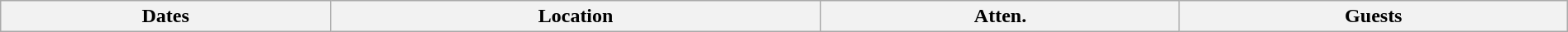<table class="wikitable" width="100%">
<tr>
<th>Dates</th>
<th>Location</th>
<th>Atten.</th>
<th>Guests<br>

</th>
</tr>
</table>
